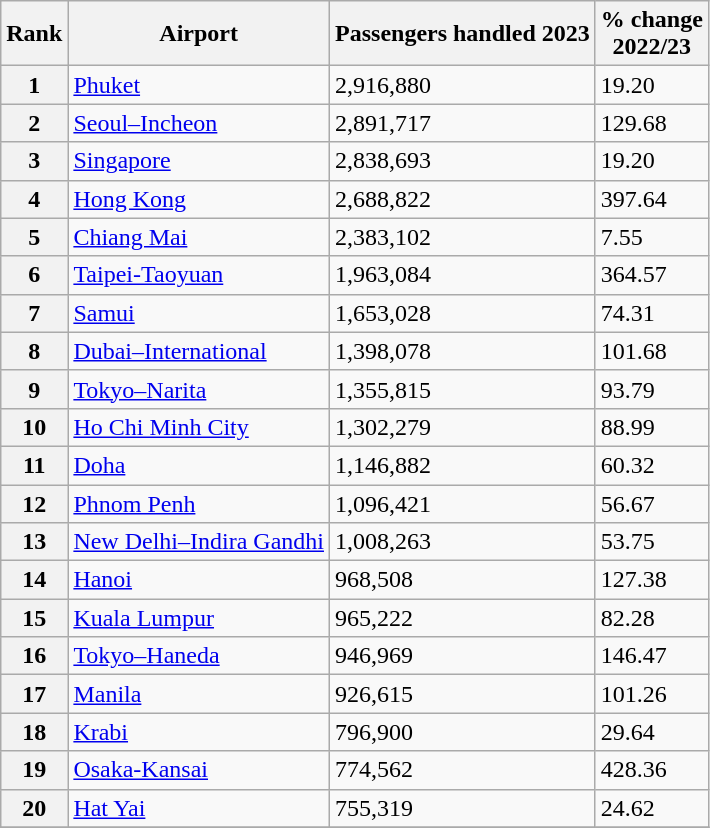<table class="wikitable">
<tr>
<th>Rank</th>
<th>Airport</th>
<th>Passengers handled 2023</th>
<th scope="col">% change<br>2022/23</th>
</tr>
<tr>
<th>1</th>
<td> <a href='#'>Phuket</a></td>
<td>2,916,880</td>
<td> 19.20</td>
</tr>
<tr>
<th>2</th>
<td> <a href='#'>Seoul–Incheon</a></td>
<td>2,891,717</td>
<td> 129.68</td>
</tr>
<tr>
<th>3</th>
<td> <a href='#'>Singapore</a></td>
<td>2,838,693</td>
<td> 19.20</td>
</tr>
<tr>
<th>4</th>
<td> <a href='#'>Hong Kong</a></td>
<td>2,688,822</td>
<td> 397.64</td>
</tr>
<tr>
<th>5</th>
<td> <a href='#'>Chiang Mai</a></td>
<td>2,383,102</td>
<td> 7.55</td>
</tr>
<tr>
<th>6</th>
<td> <a href='#'>Taipei-Taoyuan</a></td>
<td>1,963,084</td>
<td> 364.57</td>
</tr>
<tr>
<th>7</th>
<td> <a href='#'>Samui</a></td>
<td>1,653,028</td>
<td> 74.31</td>
</tr>
<tr>
<th>8</th>
<td> <a href='#'>Dubai–International</a></td>
<td>1,398,078</td>
<td> 101.68</td>
</tr>
<tr>
<th>9</th>
<td> <a href='#'>Tokyo–Narita</a></td>
<td>1,355,815</td>
<td> 93.79</td>
</tr>
<tr>
<th>10</th>
<td> <a href='#'>Ho Chi Minh City</a></td>
<td>1,302,279</td>
<td> 88.99</td>
</tr>
<tr>
<th>11</th>
<td> <a href='#'>Doha</a></td>
<td>1,146,882</td>
<td> 60.32</td>
</tr>
<tr>
<th>12</th>
<td> <a href='#'>Phnom Penh</a></td>
<td>1,096,421</td>
<td> 56.67</td>
</tr>
<tr>
<th>13</th>
<td> <a href='#'>New Delhi–Indira Gandhi</a></td>
<td>1,008,263</td>
<td> 53.75</td>
</tr>
<tr>
<th>14</th>
<td> <a href='#'>Hanoi</a></td>
<td>968,508</td>
<td> 127.38</td>
</tr>
<tr>
<th>15</th>
<td> <a href='#'>Kuala Lumpur</a></td>
<td>965,222</td>
<td> 82.28</td>
</tr>
<tr>
<th>16</th>
<td> <a href='#'>Tokyo–Haneda</a></td>
<td>946,969</td>
<td> 146.47</td>
</tr>
<tr>
<th>17</th>
<td> <a href='#'>Manila</a></td>
<td>926,615</td>
<td> 101.26</td>
</tr>
<tr>
<th>18</th>
<td> <a href='#'>Krabi</a></td>
<td>796,900</td>
<td> 29.64</td>
</tr>
<tr>
<th>19</th>
<td> <a href='#'>Osaka-Kansai</a></td>
<td>774,562</td>
<td> 428.36</td>
</tr>
<tr>
<th>20</th>
<td> <a href='#'>Hat Yai</a></td>
<td>755,319</td>
<td> 24.62</td>
</tr>
<tr>
</tr>
</table>
